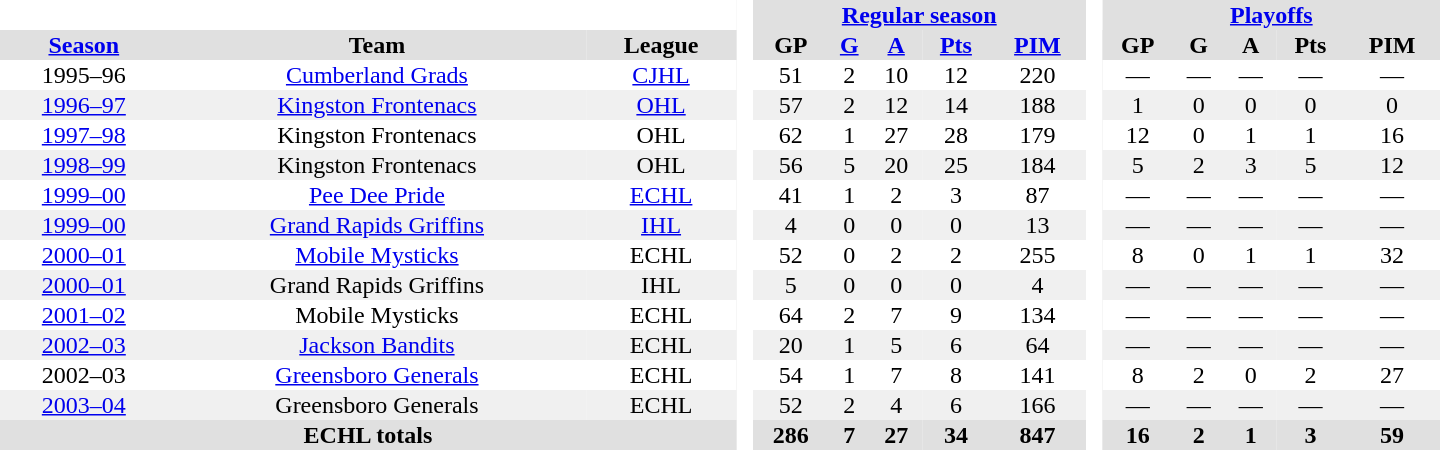<table border="0" cellpadding="1" cellspacing="0" style="text-align:center; width:60em">
<tr bgcolor="#e0e0e0">
<th colspan="3" bgcolor="#ffffff"> </th>
<th rowspan="100" bgcolor="#ffffff"> </th>
<th colspan="5"><a href='#'>Regular season</a></th>
<th rowspan="100" bgcolor="#ffffff"> </th>
<th colspan="5"><a href='#'>Playoffs</a></th>
</tr>
<tr bgcolor="#e0e0e0">
<th><a href='#'>Season</a></th>
<th>Team</th>
<th>League</th>
<th>GP</th>
<th><a href='#'>G</a></th>
<th><a href='#'>A</a></th>
<th><a href='#'>Pts</a></th>
<th><a href='#'>PIM</a></th>
<th>GP</th>
<th>G</th>
<th>A</th>
<th>Pts</th>
<th>PIM</th>
</tr>
<tr>
<td>1995–96</td>
<td><a href='#'>Cumberland Grads</a></td>
<td><a href='#'>CJHL</a></td>
<td>51</td>
<td>2</td>
<td>10</td>
<td>12</td>
<td>220</td>
<td>—</td>
<td>—</td>
<td>—</td>
<td>—</td>
<td>—</td>
</tr>
<tr bgcolor="#f0f0f0">
<td><a href='#'>1996–97</a></td>
<td><a href='#'>Kingston Frontenacs</a></td>
<td><a href='#'>OHL</a></td>
<td>57</td>
<td>2</td>
<td>12</td>
<td>14</td>
<td>188</td>
<td>1</td>
<td>0</td>
<td>0</td>
<td>0</td>
<td>0</td>
</tr>
<tr>
<td><a href='#'>1997–98</a></td>
<td>Kingston Frontenacs</td>
<td>OHL</td>
<td>62</td>
<td>1</td>
<td>27</td>
<td>28</td>
<td>179</td>
<td>12</td>
<td>0</td>
<td>1</td>
<td>1</td>
<td>16</td>
</tr>
<tr bgcolor="#f0f0f0">
<td><a href='#'>1998–99</a></td>
<td>Kingston Frontenacs</td>
<td>OHL</td>
<td>56</td>
<td>5</td>
<td>20</td>
<td>25</td>
<td>184</td>
<td>5</td>
<td>2</td>
<td>3</td>
<td>5</td>
<td>12</td>
</tr>
<tr>
<td><a href='#'>1999–00</a></td>
<td><a href='#'>Pee Dee Pride</a></td>
<td><a href='#'>ECHL</a></td>
<td>41</td>
<td>1</td>
<td>2</td>
<td>3</td>
<td>87</td>
<td>—</td>
<td>—</td>
<td>—</td>
<td>—</td>
<td>—</td>
</tr>
<tr bgcolor="#f0f0f0">
<td><a href='#'>1999–00</a></td>
<td><a href='#'>Grand Rapids Griffins</a></td>
<td><a href='#'>IHL</a></td>
<td>4</td>
<td>0</td>
<td>0</td>
<td>0</td>
<td>13</td>
<td>—</td>
<td>—</td>
<td>—</td>
<td>—</td>
<td>—</td>
</tr>
<tr>
<td><a href='#'>2000–01</a></td>
<td><a href='#'>Mobile Mysticks</a></td>
<td>ECHL</td>
<td>52</td>
<td>0</td>
<td>2</td>
<td>2</td>
<td>255</td>
<td>8</td>
<td>0</td>
<td>1</td>
<td>1</td>
<td>32</td>
</tr>
<tr bgcolor="#f0f0f0">
<td><a href='#'>2000–01</a></td>
<td>Grand Rapids Griffins</td>
<td>IHL</td>
<td>5</td>
<td>0</td>
<td>0</td>
<td>0</td>
<td>4</td>
<td>—</td>
<td>—</td>
<td>—</td>
<td>—</td>
<td>—</td>
</tr>
<tr>
<td><a href='#'>2001–02</a></td>
<td>Mobile Mysticks</td>
<td>ECHL</td>
<td>64</td>
<td>2</td>
<td>7</td>
<td>9</td>
<td>134</td>
<td>—</td>
<td>—</td>
<td>—</td>
<td>—</td>
<td>—</td>
</tr>
<tr bgcolor="#f0f0f0">
<td><a href='#'>2002–03</a></td>
<td><a href='#'>Jackson Bandits</a></td>
<td>ECHL</td>
<td>20</td>
<td>1</td>
<td>5</td>
<td>6</td>
<td>64</td>
<td>—</td>
<td>—</td>
<td>—</td>
<td>—</td>
<td>—</td>
</tr>
<tr>
<td>2002–03</td>
<td><a href='#'>Greensboro Generals</a></td>
<td>ECHL</td>
<td>54</td>
<td>1</td>
<td>7</td>
<td>8</td>
<td>141</td>
<td>8</td>
<td>2</td>
<td>0</td>
<td>2</td>
<td>27</td>
</tr>
<tr bgcolor="#f0f0f0">
<td><a href='#'>2003–04</a></td>
<td>Greensboro Generals</td>
<td>ECHL</td>
<td>52</td>
<td>2</td>
<td>4</td>
<td>6</td>
<td>166</td>
<td>—</td>
<td>—</td>
<td>—</td>
<td>—</td>
<td>—</td>
</tr>
<tr bgcolor="#e0e0e0">
<th colspan="3">ECHL totals</th>
<th>286</th>
<th>7</th>
<th>27</th>
<th>34</th>
<th>847</th>
<th>16</th>
<th>2</th>
<th>1</th>
<th>3</th>
<th>59</th>
</tr>
</table>
